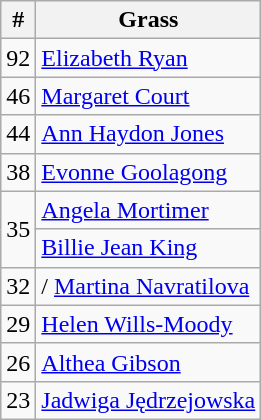<table class="wikitable">
<tr>
<th>#</th>
<th>Grass</th>
</tr>
<tr>
<td>92</td>
<td> <a href='#'>Elizabeth Ryan</a></td>
</tr>
<tr>
<td>46</td>
<td> <a href='#'>Margaret Court</a></td>
</tr>
<tr>
<td>44</td>
<td> <a href='#'>Ann Haydon Jones</a></td>
</tr>
<tr>
<td>38</td>
<td> <a href='#'>Evonne Goolagong</a></td>
</tr>
<tr>
<td rowspan="2">35</td>
<td> <a href='#'>Angela Mortimer</a></td>
</tr>
<tr>
<td> <a href='#'>Billie Jean King</a></td>
</tr>
<tr>
<td>32</td>
<td>/ <a href='#'>Martina Navratilova</a></td>
</tr>
<tr>
<td>29</td>
<td> <a href='#'>Helen Wills-Moody</a></td>
</tr>
<tr>
<td>26</td>
<td> <a href='#'>Althea Gibson</a></td>
</tr>
<tr>
<td>23</td>
<td> <a href='#'>Jadwiga Jędrzejowska</a></td>
</tr>
</table>
